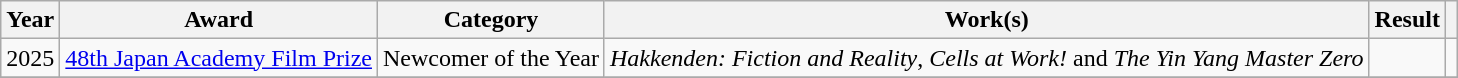<table class="wikitable sortable">
<tr>
<th>Year</th>
<th>Award</th>
<th>Category</th>
<th>Work(s)</th>
<th>Result</th>
<th class="unsortable"></th>
</tr>
<tr>
<td>2025</td>
<td><a href='#'>48th Japan Academy Film Prize</a></td>
<td>Newcomer of the Year</td>
<td><em>Hakkenden: Fiction and Reality</em>, <em>Cells at Work!</em> and <em>The Yin Yang Master Zero</em></td>
<td></td>
<td></td>
</tr>
<tr>
</tr>
</table>
